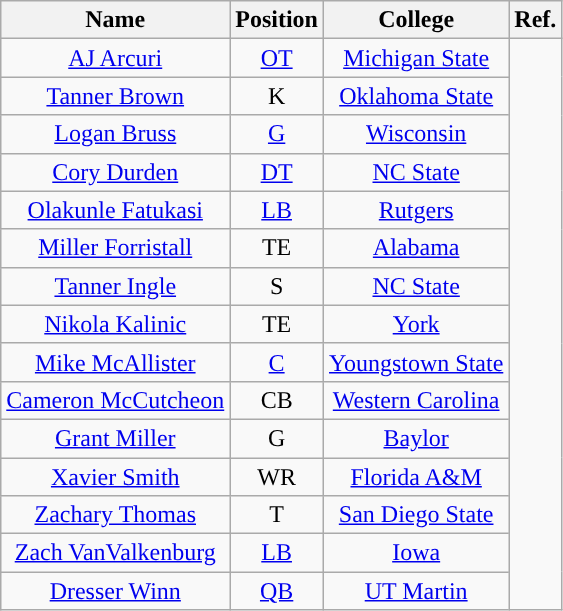<table class="wikitable" style="text-align:center">
<tr>
<th>Name</th>
<th>Position</th>
<th>College</th>
<th>Ref.</th>
</tr>
<tr>
<td><a href='#'>AJ Arcuri</a></td>
<td><a href='#'>OT</a></td>
<td><a href='#'>Michigan State</a></td>
<td rowspan="26"></td>
</tr>
<tr>
<td><a href='#'>Tanner Brown</a></td>
<td>K</td>
<td><a href='#'>Oklahoma State</a></td>
</tr>
<tr>
<td><a href='#'>Logan Bruss</a></td>
<td><a href='#'>G</a></td>
<td><a href='#'>Wisconsin</a></td>
</tr>
<tr>
<td><a href='#'>Cory Durden</a></td>
<td><a href='#'>DT</a></td>
<td><a href='#'>NC State</a></td>
</tr>
<tr>
<td><a href='#'>Olakunle Fatukasi</a></td>
<td><a href='#'>LB</a></td>
<td><a href='#'>Rutgers</a></td>
</tr>
<tr>
<td><a href='#'>Miller Forristall</a></td>
<td>TE</td>
<td><a href='#'>Alabama</a></td>
</tr>
<tr>
<td><a href='#'>Tanner Ingle</a></td>
<td>S</td>
<td><a href='#'>NC State</a></td>
</tr>
<tr>
<td><a href='#'>Nikola Kalinic</a></td>
<td>TE</td>
<td><a href='#'>York</a></td>
</tr>
<tr>
<td><a href='#'>Mike McAllister</a></td>
<td><a href='#'>C</a></td>
<td><a href='#'>Youngstown State</a></td>
</tr>
<tr>
<td><a href='#'>Cameron McCutcheon</a></td>
<td>CB</td>
<td><a href='#'>Western Carolina</a></td>
</tr>
<tr>
<td><a href='#'>Grant Miller</a></td>
<td>G</td>
<td><a href='#'>Baylor</a></td>
</tr>
<tr>
<td><a href='#'>Xavier Smith</a></td>
<td>WR</td>
<td><a href='#'>Florida A&M</a></td>
</tr>
<tr>
<td><a href='#'>Zachary Thomas</a></td>
<td>T</td>
<td><a href='#'>San Diego State</a></td>
</tr>
<tr>
<td><a href='#'>Zach VanValkenburg</a></td>
<td><a href='#'>LB</a></td>
<td><a href='#'>Iowa</a></td>
</tr>
<tr>
<td><a href='#'>Dresser Winn</a></td>
<td><a href='#'>QB</a></td>
<td><a href='#'>UT Martin</a></td>
</tr>
</table>
